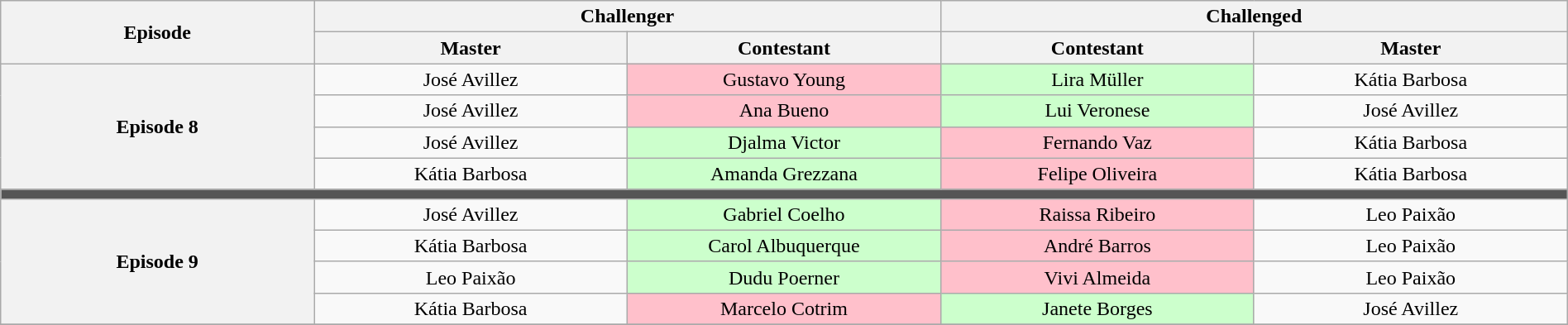<table class="wikitable" style="text-align:center; width:100%;">
<tr>
<th scope="col" rowspan=2 width="20.0%">Episode</th>
<th scope="col" colspan=2 width="40.0%">Challenger</th>
<th scope="col" colspan=2 width="40.0%">Challenged</th>
</tr>
<tr>
<th scope="col" width="20.0%">Master</th>
<th scope="col" width="20.0%">Contestant</th>
<th scope="col" width="20.0%">Contestant</th>
<th scope="col" width="20.0%">Master</th>
</tr>
<tr>
<th rowspan=4>Episode 8<br></th>
<td>José Avillez</td>
<td bgcolor=FFC0CB>Gustavo Young</td>
<td bgcolor=CCFFCC>Lira Müller</td>
<td>Kátia Barbosa</td>
</tr>
<tr>
<td>José Avillez</td>
<td bgcolor=FFC0CB>Ana Bueno</td>
<td bgcolor=CCFFCC>Lui Veronese</td>
<td>José Avillez</td>
</tr>
<tr>
<td>José Avillez</td>
<td bgcolor=CCFFCC>Djalma Victor</td>
<td bgcolor=FFC0CB>Fernando Vaz</td>
<td>Kátia Barbosa</td>
</tr>
<tr>
<td>Kátia Barbosa</td>
<td bgcolor=CCFFCC>Amanda Grezzana</td>
<td bgcolor=FFC0CB>Felipe Oliveira</td>
<td>Kátia Barbosa</td>
</tr>
<tr>
<td colspan=5 bgcolor=555555></td>
</tr>
<tr>
<th rowspan=4>Episode 9<br></th>
<td>José Avillez</td>
<td bgcolor=CCFFCC>Gabriel Coelho</td>
<td bgcolor=FFC0CB>Raissa Ribeiro</td>
<td>Leo Paixão</td>
</tr>
<tr>
<td>Kátia Barbosa</td>
<td bgcolor=CCFFCC>Carol Albuquerque</td>
<td bgcolor=FFC0CB>André Barros</td>
<td>Leo Paixão</td>
</tr>
<tr>
<td>Leo Paixão</td>
<td bgcolor=CCFFCC>Dudu Poerner</td>
<td bgcolor=FFC0CB>Vivi Almeida</td>
<td>Leo Paixão</td>
</tr>
<tr>
<td>Kátia Barbosa</td>
<td bgcolor=FFC0CB>Marcelo Cotrim</td>
<td bgcolor=CCFFCC>Janete Borges</td>
<td>José Avillez</td>
</tr>
<tr>
</tr>
</table>
